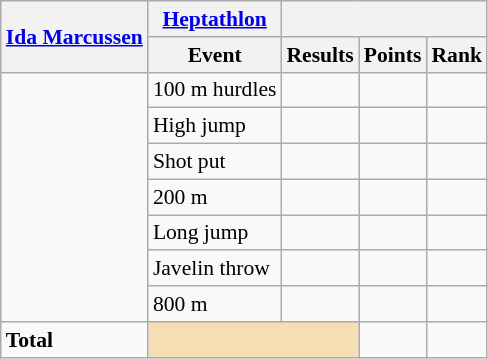<table class=wikitable style="font-size:90%;">
<tr>
<th rowspan="2"><a href='#'>Ida Marcussen</a></th>
<th><a href='#'>Heptathlon</a></th>
<th colspan="3"></th>
</tr>
<tr>
<th>Event</th>
<th>Results</th>
<th>Points</th>
<th>Rank</th>
</tr>
<tr style="border-top: single;">
<td rowspan="7"></td>
<td>100 m hurdles</td>
<td align=center></td>
<td align=center></td>
<td align=center></td>
</tr>
<tr>
<td>High jump</td>
<td align=center></td>
<td align=center></td>
<td align=center></td>
</tr>
<tr>
<td>Shot put</td>
<td align=center></td>
<td align=center></td>
<td align=center></td>
</tr>
<tr>
<td>200 m</td>
<td align=center></td>
<td align=center></td>
<td align=center></td>
</tr>
<tr>
<td>Long jump</td>
<td align=center></td>
<td align=center></td>
<td align=center></td>
</tr>
<tr>
<td>Javelin throw</td>
<td align=center></td>
<td align=center></td>
<td align=center></td>
</tr>
<tr>
<td>800 m</td>
<td align=center></td>
<td align=center></td>
<td align=center></td>
</tr>
<tr style="border-top: single;">
<td><strong>Total</strong></td>
<td colspan="2" style="background:wheat;"></td>
<td align=center></td>
<td align=center></td>
</tr>
</table>
